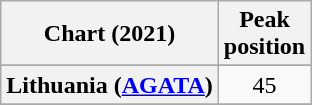<table class="wikitable sortable plainrowheaders" style="text-align:center;">
<tr>
<th scope="col">Chart (2021)</th>
<th scope="col">Peak<br>position</th>
</tr>
<tr>
</tr>
<tr>
<th scope="row">Lithuania (<a href='#'>AGATA</a>)</th>
<td>45</td>
</tr>
<tr>
</tr>
<tr>
</tr>
<tr>
</tr>
<tr>
</tr>
</table>
